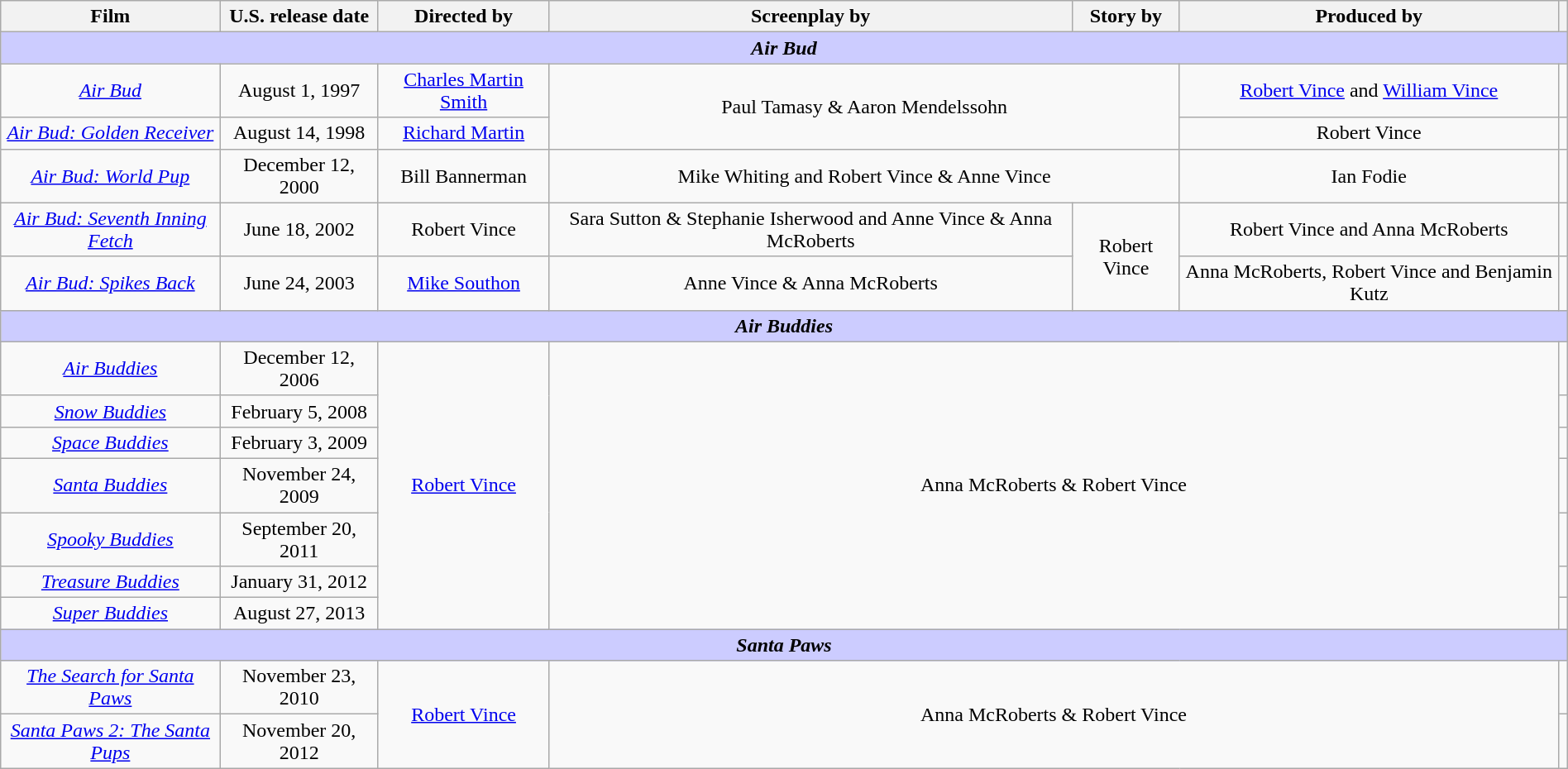<table class="wikitable plainrowheaders" style="text-align:center; margin=auto; width:100%;">
<tr>
<th style="width:14%">Film</th>
<th>U.S. release date</th>
<th>Directed by</th>
<th>Screenplay by</th>
<th>Story by</th>
<th>Produced by</th>
<th></th>
</tr>
<tr>
<th colspan="7" style="background-color:#ccccff;"><em>Air Bud</em></th>
</tr>
<tr>
<td><em><a href='#'>Air Bud</a></em></td>
<td>August 1, 1997</td>
<td><a href='#'>Charles Martin Smith</a></td>
<td colspan="2" rowspan="2">Paul Tamasy & Aaron Mendelssohn</td>
<td><a href='#'>Robert Vince</a> and <a href='#'>William Vince</a></td>
<td></td>
</tr>
<tr>
<td><em><a href='#'>Air Bud: Golden Receiver</a></em></td>
<td>August 14, 1998</td>
<td><a href='#'>Richard Martin</a></td>
<td>Robert Vince</td>
<td></td>
</tr>
<tr>
<td><em><a href='#'>Air Bud: World Pup</a></em></td>
<td>December 12, 2000</td>
<td>Bill Bannerman</td>
<td colspan="2">Mike Whiting and Robert Vince & Anne Vince</td>
<td>Ian Fodie</td>
<td></td>
</tr>
<tr>
<td><em><a href='#'>Air Bud: Seventh Inning Fetch</a></em></td>
<td>June 18, 2002</td>
<td>Robert Vince</td>
<td>Sara Sutton & Stephanie Isherwood and Anne Vince & Anna McRoberts</td>
<td rowspan=2>Robert Vince</td>
<td>Robert Vince and Anna McRoberts</td>
<td></td>
</tr>
<tr>
<td><em><a href='#'>Air Bud: Spikes Back</a></em></td>
<td>June 24, 2003</td>
<td><a href='#'>Mike Southon</a></td>
<td>Anne Vince & Anna McRoberts</td>
<td>Anna McRoberts, Robert Vince and Benjamin Kutz</td>
<td></td>
</tr>
<tr>
<th colspan="8" style="background-color:#ccccff;"><em>Air Buddies</em></th>
</tr>
<tr>
<td><em><a href='#'>Air Buddies</a></em></td>
<td>December 12, 2006</td>
<td rowspan="7"><a href='#'>Robert Vince</a></td>
<td colspan="3" rowspan="7">Anna McRoberts & Robert Vince</td>
<td></td>
</tr>
<tr>
<td><em><a href='#'>Snow Buddies</a></em></td>
<td>February 5, 2008</td>
<td></td>
</tr>
<tr>
<td><em><a href='#'>Space Buddies</a></em></td>
<td>February 3, 2009</td>
<td></td>
</tr>
<tr>
<td><em><a href='#'>Santa Buddies</a></em></td>
<td>November 24, 2009</td>
<td></td>
</tr>
<tr>
<td><em><a href='#'>Spooky Buddies</a></em></td>
<td>September 20, 2011</td>
<td></td>
</tr>
<tr>
<td><em><a href='#'>Treasure Buddies</a></em></td>
<td>January 31, 2012</td>
<td></td>
</tr>
<tr>
<td><em><a href='#'>Super Buddies</a></em></td>
<td>August 27, 2013</td>
<td></td>
</tr>
<tr>
<th colspan="8" style="background-color:#ccccff;"><em>Santa Paws</em></th>
</tr>
<tr>
<td><em><a href='#'>The Search for Santa Paws</a></em></td>
<td>November 23, 2010</td>
<td rowspan="2"><a href='#'>Robert Vince</a></td>
<td colspan="3" rowspan="2">Anna McRoberts & Robert Vince</td>
<td></td>
</tr>
<tr>
<td><em><a href='#'>Santa Paws 2: The Santa Pups</a></em></td>
<td>November 20, 2012</td>
<td></td>
</tr>
</table>
